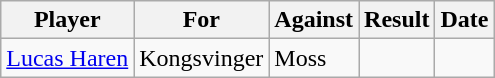<table class="wikitable">
<tr>
<th>Player</th>
<th>For</th>
<th>Against</th>
<th style="text-align:center">Result</th>
<th>Date</th>
</tr>
<tr>
<td> <a href='#'>Lucas Haren</a></td>
<td>Kongsvinger</td>
<td>Moss</td>
<td></td>
<td></td>
</tr>
</table>
